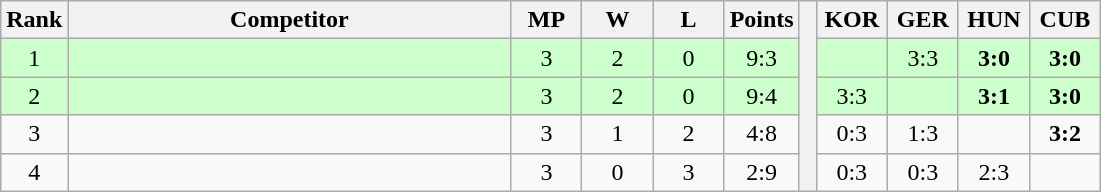<table class="wikitable" style="text-align:center">
<tr>
<th>Rank</th>
<th style="width:18em">Competitor</th>
<th style="width:2.5em">MP</th>
<th style="width:2.5em">W</th>
<th style="width:2.5em">L</th>
<th>Points</th>
<th rowspan="5"> </th>
<th style="width:2.5em">KOR</th>
<th style="width:2.5em">GER</th>
<th style="width:2.5em">HUN</th>
<th style="width:2.5em">CUB</th>
</tr>
<tr style="background:#cfc;">
<td>1</td>
<td style="text-align:left"></td>
<td>3</td>
<td>2</td>
<td>0</td>
<td>9:3</td>
<td></td>
<td>3:3</td>
<td><strong>3:0</strong></td>
<td><strong>3:0</strong></td>
</tr>
<tr style="background:#cfc;">
<td>2</td>
<td style="text-align:left"></td>
<td>3</td>
<td>2</td>
<td>0</td>
<td>9:4</td>
<td>3:3</td>
<td></td>
<td><strong>3:1</strong></td>
<td><strong>3:0</strong></td>
</tr>
<tr>
<td>3</td>
<td style="text-align:left"></td>
<td>3</td>
<td>1</td>
<td>2</td>
<td>4:8</td>
<td>0:3</td>
<td>1:3</td>
<td></td>
<td><strong>3:2</strong></td>
</tr>
<tr>
<td>4</td>
<td style="text-align:left"></td>
<td>3</td>
<td>0</td>
<td>3</td>
<td>2:9</td>
<td>0:3</td>
<td>0:3</td>
<td>2:3</td>
<td></td>
</tr>
</table>
